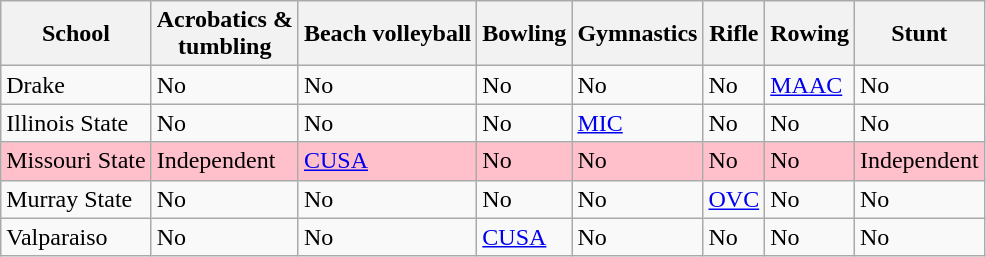<table class="wikitable">
<tr>
<th>School</th>
<th>Acrobatics &<br>tumbling</th>
<th>Beach volleyball</th>
<th>Bowling</th>
<th>Gymnastics</th>
<th>Rifle</th>
<th>Rowing</th>
<th>Stunt</th>
</tr>
<tr>
<td>Drake</td>
<td>No</td>
<td>No</td>
<td>No</td>
<td>No</td>
<td>No</td>
<td><a href='#'>MAAC</a></td>
<td>No</td>
</tr>
<tr>
<td>Illinois State</td>
<td>No</td>
<td>No</td>
<td>No</td>
<td><a href='#'>MIC</a></td>
<td>No</td>
<td>No</td>
<td>No</td>
</tr>
<tr bgcolor=pink>
<td>Missouri State</td>
<td>Independent</td>
<td><a href='#'>CUSA</a></td>
<td>No</td>
<td>No</td>
<td>No</td>
<td>No</td>
<td>Independent</td>
</tr>
<tr>
<td>Murray State</td>
<td>No</td>
<td>No</td>
<td>No</td>
<td>No</td>
<td><a href='#'>OVC</a></td>
<td>No</td>
<td>No</td>
</tr>
<tr>
<td>Valparaiso</td>
<td>No</td>
<td>No</td>
<td><a href='#'>CUSA</a></td>
<td>No</td>
<td>No</td>
<td>No</td>
<td>No</td>
</tr>
</table>
